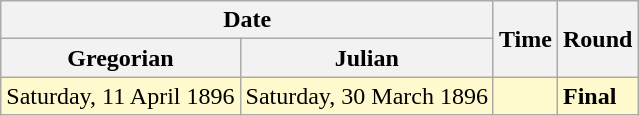<table class="wikitable">
<tr>
<th colspan=2>Date</th>
<th rowspan=2>Time</th>
<th rowspan=2>Round</th>
</tr>
<tr>
<th>Gregorian</th>
<th>Julian</th>
</tr>
<tr style=background:lemonchiffon>
<td>Saturday, 11 April 1896</td>
<td>Saturday, 30 March 1896</td>
<td></td>
<td><strong>Final</strong></td>
</tr>
</table>
